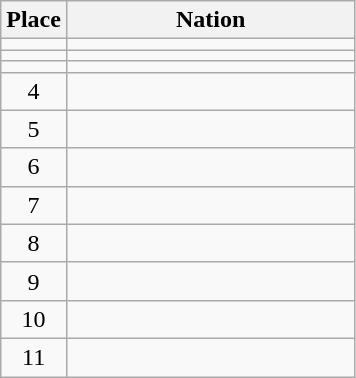<table class=wikitable style=text-align:center>
<tr>
<th width=35>Place</th>
<th width=185>Nation</th>
</tr>
<tr>
<td></td>
<td style=text-align:left></td>
</tr>
<tr>
<td></td>
<td style=text-align:left></td>
</tr>
<tr>
<td></td>
<td style=text-align:left></td>
</tr>
<tr>
<td>4</td>
<td style=text-align:left></td>
</tr>
<tr>
<td>5</td>
<td style=text-align:left></td>
</tr>
<tr>
<td>6</td>
<td style=text-align:left></td>
</tr>
<tr>
<td>7</td>
<td style=text-align:left></td>
</tr>
<tr>
<td>8</td>
<td style=text-align:left></td>
</tr>
<tr>
<td>9</td>
<td style=text-align:left></td>
</tr>
<tr>
<td>10</td>
<td style=text-align:left></td>
</tr>
<tr>
<td>11</td>
<td style=text-align:left></td>
</tr>
</table>
